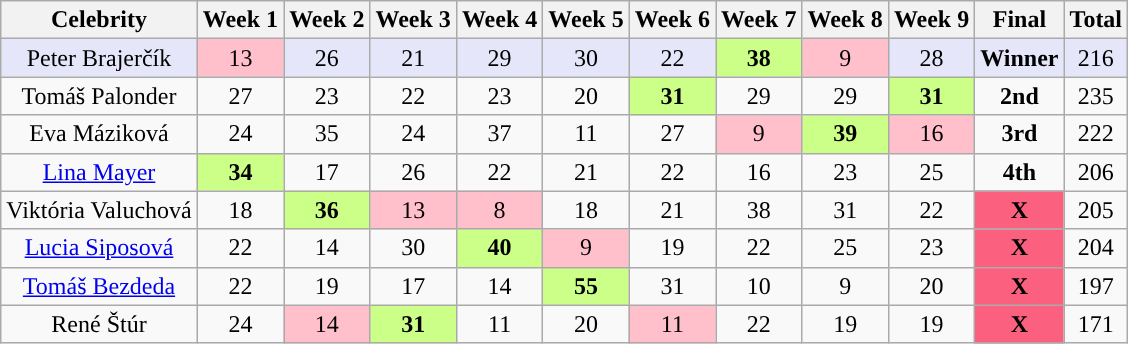<table class="wikitable sortable" style="text-align:center">
<tr>
<th>Celebrity</th>
<th>Week 1</th>
<th>Week 2</th>
<th>Week 3</th>
<th>Week 4</th>
<th>Week 5</th>
<th>Week 6</th>
<th>Week 7</th>
<th>Week 8</th>
<th>Week 9</th>
<th>Final</th>
<th>Total</th>
</tr>
<tr style="background:lavender">
<td>Peter Brajerčík</td>
<td style="background:pink">13</td>
<td>26</td>
<td>21</td>
<td>29</td>
<td>30</td>
<td>22</td>
<td data-sort-value=a; style="background:#ccff88"><strong>38</strong></td>
<td data-sort-value=1; style="background:pink">9</td>
<td>28</td>
<td><strong>Winner</strong></td>
<td>216</td>
</tr>
<tr>
<td>Tomáš Palonder</td>
<td>27</td>
<td>23</td>
<td>22</td>
<td>23</td>
<td>20</td>
<td data-sort-value=a; style="background:#ccff88"><strong>31</strong></td>
<td>29</td>
<td>29</td>
<td style="background:#ccff88"><strong>31</strong></td>
<td><strong>2nd</strong></td>
<td>235</td>
</tr>
<tr>
<td>Eva Máziková</td>
<td>24</td>
<td>35</td>
<td>24</td>
<td>37</td>
<td>11</td>
<td>27</td>
<td style="background:pink">9</td>
<td style="background:#ccff88"><strong>39</strong></td>
<td style="background:pink">16</td>
<td><strong>3rd</strong></td>
<td>222</td>
</tr>
<tr>
<td><a href='#'>Lina Mayer</a></td>
<td style="background:#ccff88"><strong>34</strong></td>
<td>17</td>
<td>26</td>
<td>22</td>
<td>21</td>
<td>22</td>
<td>16</td>
<td>23</td>
<td>25</td>
<td><strong>4th</strong></td>
<td>206</td>
</tr>
<tr>
<td>Viktória Valuchová</td>
<td>18</td>
<td style="background:#ccff88"><strong>36</strong></td>
<td style="background:pink">13</td>
<td style="background:pink">8</td>
<td>18</td>
<td>21</td>
<td>38</td>
<td>31</td>
<td>22</td>
<td style="background:#FB607F;"><strong>X</strong></td>
<td>205</td>
</tr>
<tr>
<td><a href='#'>Lucia Siposová</a></td>
<td>22</td>
<td>14</td>
<td>30</td>
<td style="background:#ccff88"><strong>40</strong></td>
<td style="background:pink">9</td>
<td>19</td>
<td>22</td>
<td>25</td>
<td>23</td>
<td style="background:#FB607F;"><strong>X</strong></td>
<td>204</td>
</tr>
<tr>
<td><a href='#'>Tomáš Bezdeda</a></td>
<td>22</td>
<td>19</td>
<td>17</td>
<td>14</td>
<td style="background:#ccff88"><strong>55</strong></td>
<td>31</td>
<td>10</td>
<td>9</td>
<td>20</td>
<td style="background:#FB607F;"><strong>X</strong></td>
<td>197</td>
</tr>
<tr>
<td>René Štúr</td>
<td>24</td>
<td data-sort-value=1; style="background:pink">14</td>
<td style="background:#ccff88"><strong>31</strong></td>
<td>11</td>
<td>20</td>
<td style="background:pink">11</td>
<td>22</td>
<td>19</td>
<td>19</td>
<td style="background:#FB607F;"><strong>X</strong></td>
<td>171</td>
</tr>
</table>
